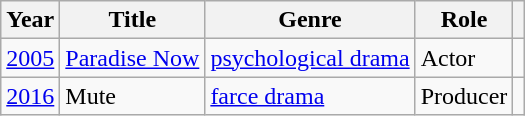<table class="wikitable">
<tr>
<th>Year</th>
<th>Title</th>
<th>Genre</th>
<th>Role</th>
<th></th>
</tr>
<tr>
<td><a href='#'>2005</a></td>
<td><a href='#'>Paradise Now</a></td>
<td><a href='#'>psychological drama</a></td>
<td>Actor</td>
<td></td>
</tr>
<tr>
<td><a href='#'>2016</a></td>
<td>Mute</td>
<td><a href='#'>farce drama</a></td>
<td>Producer</td>
<td></td>
</tr>
</table>
